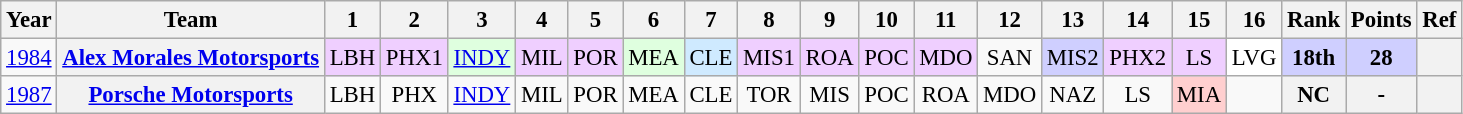<table class="wikitable" style="text-align:center; font-size:95%">
<tr>
<th>Year</th>
<th>Team</th>
<th>1</th>
<th>2</th>
<th>3</th>
<th>4</th>
<th>5</th>
<th>6</th>
<th>7</th>
<th>8</th>
<th>9</th>
<th>10</th>
<th>11</th>
<th>12</th>
<th>13</th>
<th>14</th>
<th>15</th>
<th>16</th>
<th>Rank</th>
<th>Points</th>
<th>Ref</th>
</tr>
<tr>
<td><a href='#'>1984</a></td>
<th><a href='#'>Alex Morales Motorsports</a></th>
<td style="background:#EFCFFF;">LBH<br></td>
<td style="background:#EFCFFF;">PHX1<br></td>
<td style="background:#DFFFDF;"><a href='#'>INDY</a><br></td>
<td style="background:#EFCFFF;">MIL<br></td>
<td style="background:#EFCFFF;">POR<br></td>
<td style="background:#DFFFDF;">MEA<br></td>
<td style="background:#CFEAFF;">CLE<br></td>
<td style="background:#EFCFFF;">MIS1<br></td>
<td style="background:#EFCFFF;">ROA<br></td>
<td style="background:#EFCFFF;">POC<br></td>
<td style="background:#EFCFFF;">MDO<br></td>
<td>SAN</td>
<td style="background:#CFCFFF;">MIS2<br></td>
<td style="background:#EFCFFF;">PHX2<br></td>
<td style="background:#EFCFFF;">LS<br></td>
<td style="background:#FFFFFF;">LVG<br></td>
<td style="background:#CFCFFF;"><strong>18th</strong></td>
<td style="background:#CFCFFF;"><strong>28</strong></td>
<th></th>
</tr>
<tr>
<td><a href='#'>1987</a></td>
<th><a href='#'>Porsche Motorsports</a></th>
<td>LBH</td>
<td>PHX</td>
<td><a href='#'>INDY</a></td>
<td>MIL</td>
<td>POR</td>
<td>MEA</td>
<td>CLE</td>
<td>TOR</td>
<td>MIS</td>
<td>POC</td>
<td>ROA</td>
<td>MDO</td>
<td>NAZ</td>
<td>LS</td>
<td style="background:#FFCFCF;">MIA<br></td>
<td></td>
<th>NC</th>
<th>-</th>
<th></th>
</tr>
</table>
